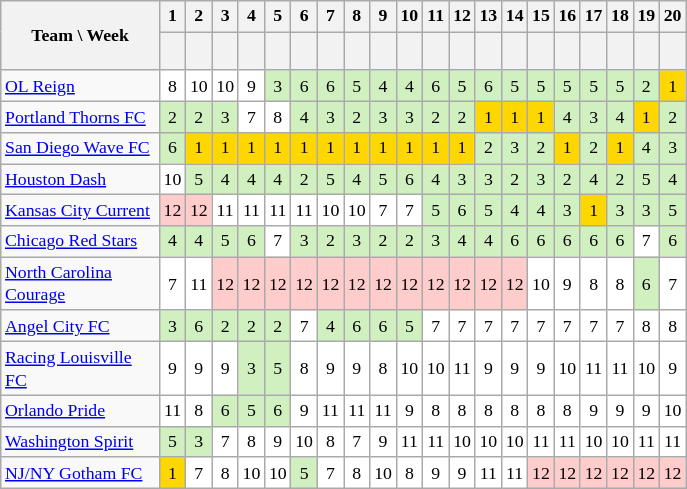<table class="wikitable sortable" style="font-size: 74%; text-align:center;">
<tr>
<th rowspan="2" style="width:100px;">Team \ Week</th>
<th align=center>1</th>
<th align=center>2</th>
<th align=center>3</th>
<th align=center>4</th>
<th align=center>5</th>
<th align=center>6</th>
<th align=center>7</th>
<th align=center>8</th>
<th align=center>9</th>
<th align=center>10</th>
<th align=center>11</th>
<th align=center>12</th>
<th align=center>13</th>
<th align=center>14</th>
<th align=center>15</th>
<th align=center>16</th>
<th align=center>17</th>
<th align=center>18</th>
<th align=center>19</th>
<th align=center>20</th>
</tr>
<tr>
<th style="text-align:center; height:20px;"></th>
<th align=center></th>
<th align=center></th>
<th align=center></th>
<th align=center></th>
<th align=center></th>
<th align=center></th>
<th align=center></th>
<th align=center></th>
<th align=center></th>
<th align=center></th>
<th align=center></th>
<th align=center></th>
<th align=center></th>
<th align=center></th>
<th align=center></th>
<th align=center></th>
<th align=center></th>
<th align=center></th>
<th align=center></th>
</tr>
<tr align=center>
<td align=left><a href='#'>OL Reign</a></td>
<td style="background:white;">8</td>
<td style="background:white">10</td>
<td style="background:white">10</td>
<td style="background:white">9</td>
<td style="background:#D0F0C0">3</td>
<td style="background:#D0F0C0">6</td>
<td style="background:#D0F0C0">6</td>
<td style="background:#D0F0C0">5</td>
<td style="background:#D0F0C0">4</td>
<td style="background:#D0F0C0">4</td>
<td style="background:#D0F0C0">6</td>
<td style="background:#D0F0C0">5</td>
<td style="background:#D0F0C0">6</td>
<td style="background:#D0F0C0">5</td>
<td style="background:#D0F0C0">5</td>
<td style="background:#D0F0C0">5</td>
<td style="background:#D0F0C0">5</td>
<td style="background:#D0F0C0">5</td>
<td style="background:#D0F0C0">2</td>
<td style="background:gold;">1</td>
</tr>
<tr align=center>
<td align=left><a href='#'>Portland Thorns FC</a></td>
<td style="background:#D0F0C0">2</td>
<td style="background:#D0F0C0">2</td>
<td style="background:#D0F0C0">3</td>
<td style="background:white">7</td>
<td style="background:white">8</td>
<td style="background:#D0F0C0">4</td>
<td style="background:#D0F0C0">3</td>
<td style="background:#D0F0C0">2</td>
<td style="background:#D0F0C0">3</td>
<td style="background:#D0F0C0">3</td>
<td style="background:#D0F0C0">2</td>
<td style="background:#D0F0C0">2</td>
<td style="background:gold;">1</td>
<td style="background:gold;">1</td>
<td style="background:gold;">1</td>
<td style="background:#D0F0C0">4</td>
<td style="background:#D0F0C0">3</td>
<td style="background:#D0F0C0">4</td>
<td style="background:gold;">1</td>
<td style="background:#D0F0C0">2</td>
</tr>
<tr align=center>
<td align=left><a href='#'>San Diego Wave FC</a></td>
<td style="background:#D0F0C0">6</td>
<td style="background:gold;">1</td>
<td style="background:gold;">1</td>
<td style="background:gold;">1</td>
<td style="background:gold;">1</td>
<td style="background:gold;">1</td>
<td style="background:gold;">1</td>
<td style="background:gold;">1</td>
<td style="background:gold;">1</td>
<td style="background:gold;">1</td>
<td style="background:gold;">1</td>
<td style="background:gold;">1</td>
<td style="background:#D0F0C0">2</td>
<td style="background:#D0F0C0">3</td>
<td style="background:#D0F0C0">2</td>
<td style="background:gold;">1</td>
<td style="background:#D0F0C0">2</td>
<td style="background:gold;">1</td>
<td style="background:#D0F0C0">4</td>
<td style="background:#D0F0C0">3</td>
</tr>
<tr align=center>
<td align=left><a href='#'>Houston Dash</a></td>
<td style="background:white;">10</td>
<td style="background:#D0F0C0">5</td>
<td style="background:#D0F0C0">4</td>
<td style="background:#D0F0C0">4</td>
<td style="background:#D0F0C0">4</td>
<td style="background:#D0F0C0">2</td>
<td style="background:#D0F0C0">5</td>
<td style="background:#D0F0C0">4</td>
<td style="background:#D0F0C0">5</td>
<td style="background:#D0F0C0">6</td>
<td style="background:#D0F0C0">4</td>
<td style="background:#D0F0C0">3</td>
<td style="background:#D0F0C0">3</td>
<td style="background:#D0F0C0">2</td>
<td style="background:#D0F0C0">3</td>
<td style="background:#D0F0C0">2</td>
<td style="background:#D0F0C0">4</td>
<td style="background:#D0F0C0">2</td>
<td style="background:#D0F0C0">5</td>
<td style="background:#D0F0C0">4</td>
</tr>
<tr align=center>
<td align=left><a href='#'>Kansas City Current</a></td>
<td style="background:#fcc;">12</td>
<td style="background:#fcc;">12</td>
<td style="background:white">11</td>
<td style="background:white">11</td>
<td style="background:white">11</td>
<td style="background:white">11</td>
<td style="background:white">10</td>
<td style="background:white">10</td>
<td style="background:white">7</td>
<td style="background:white">7</td>
<td style="background:#D0F0C0">5</td>
<td style="background:#D0F0C0">6</td>
<td style="background:#D0F0C0">5</td>
<td style="background:#D0F0C0">4</td>
<td style="background:#D0F0C0">4</td>
<td style="background:#D0F0C0">3</td>
<td style="background:gold;">1</td>
<td style="background:#D0F0C0">3</td>
<td style="background:#D0F0C0">3</td>
<td style="background:#D0F0C0">5</td>
</tr>
<tr align=center>
<td align=left><a href='#'>Chicago Red Stars</a></td>
<td style="background:#D0F0C0">4</td>
<td style="background:#D0F0C0">4</td>
<td style="background:#D0F0C0">5</td>
<td style="background:#D0F0C0">6</td>
<td style="background:white">7</td>
<td style="background:#D0F0C0">3</td>
<td style="background:#D0F0C0">2</td>
<td style="background:#D0F0C0">3</td>
<td style="background:#D0F0C0">2</td>
<td style="background:#D0F0C0">2</td>
<td style="background:#D0F0C0">3</td>
<td style="background:#D0F0C0">4</td>
<td style="background:#D0F0C0">4</td>
<td style="background:#D0F0C0">6</td>
<td style="background:#D0F0C0">6</td>
<td style="background:#D0F0C0">6</td>
<td style="background:#D0F0C0">6</td>
<td style="background:#D0F0C0">6</td>
<td style="background:white">7</td>
<td style="background:#D0F0C0">6</td>
</tr>
<tr align=center>
<td align=left><a href='#'>North Carolina Courage</a></td>
<td style="background:white;">7</td>
<td style="background:white">11</td>
<td style="background:#fcc;">12</td>
<td style="background:#fcc;">12</td>
<td style="background:#fcc;">12</td>
<td style="background:#fcc;">12</td>
<td style="background:#fcc;">12</td>
<td style="background:#fcc;">12</td>
<td style="background:#fcc;">12</td>
<td style="background:#fcc;">12</td>
<td style="background:#fcc;">12</td>
<td style="background:#fcc;">12</td>
<td style="background:#fcc;">12</td>
<td style="background:#fcc;">12</td>
<td style="background:white;">10</td>
<td style="background:white">9</td>
<td style="background:white">8</td>
<td style="background:white">8</td>
<td style="background:#D0F0C0">6</td>
<td style="background:white">7</td>
</tr>
<tr align=center>
<td align=left><a href='#'>Angel City FC</a></td>
<td style="background:#D0F0C0">3</td>
<td style="background:#D0F0C0">6</td>
<td style="background:#D0F0C0">2</td>
<td style="background:#D0F0C0">2</td>
<td style="background:#D0F0C0">2</td>
<td style="background:white">7</td>
<td style="background:#D0F0C0">4</td>
<td style="background:#D0F0C0">6</td>
<td style="background:#D0F0C0">6</td>
<td style="background:#D0F0C0">5</td>
<td style="background:white">7</td>
<td style="background:white">7</td>
<td style="background:white">7</td>
<td style="background:white">7</td>
<td style="background:white">7</td>
<td style="background:white">7</td>
<td style="background:white">7</td>
<td style="background:white">7</td>
<td style="background:white">8</td>
<td style="background:white">8</td>
</tr>
<tr align=center>
<td align=left><a href='#'>Racing Louisville FC</a></td>
<td style="background:white;">9</td>
<td style="background:white">9</td>
<td style="background:white">9</td>
<td style="background:#D0F0C0">3</td>
<td style="background:#D0F0C0">5</td>
<td style="background:white">8</td>
<td style="background:white">9</td>
<td style="background:white">9</td>
<td style="background:white">8</td>
<td style="background:white">10</td>
<td style="background:white">10</td>
<td style="background:white">11</td>
<td style="background:white;">9</td>
<td style="background:white;">9</td>
<td style="background:white;">9</td>
<td style="background:white">10</td>
<td style="background:white">11</td>
<td style="background:white">11</td>
<td style="background:white">10</td>
<td style="background:white">9</td>
</tr>
<tr align=center>
<td align=left><a href='#'>Orlando Pride</a></td>
<td style="background:white">11</td>
<td style="background:white">8</td>
<td style="background:#D0F0C0">6</td>
<td style="background:#D0F0C0">5</td>
<td style="background:#D0F0C0">6</td>
<td style="background:white">9</td>
<td style="background:white">11</td>
<td style="background:white">11</td>
<td style="background:white">11</td>
<td style="background:white">9</td>
<td style="background:white">8</td>
<td style="background:white">8</td>
<td style="background:white">8</td>
<td style="background:white">8</td>
<td style="background:white">8</td>
<td style="background:white">8</td>
<td style="background:white">9</td>
<td style="background:white">9</td>
<td style="background:white">9</td>
<td style="background:white">10</td>
</tr>
<tr align=center>
<td align=left><a href='#'>Washington Spirit</a></td>
<td style="background:#D0F0C0">5</td>
<td style="background:#D0F0C0">3</td>
<td style="background:white">7</td>
<td style="background:white">8</td>
<td style="background:white">9</td>
<td style="background:white">10</td>
<td style="background:white">8</td>
<td style="background:white">7</td>
<td style="background:white">9</td>
<td style="background:white">11</td>
<td style="background:white">11</td>
<td style="background:white">10</td>
<td style="background:white">10</td>
<td style="background:white">10</td>
<td style="background:white;">11</td>
<td style="background:white;">11</td>
<td style="background:white">10</td>
<td style="background:white">10</td>
<td style="background:white">11</td>
<td style="background:white">11</td>
</tr>
<tr align=center>
<td align=left><a href='#'>NJ/NY Gotham FC</a></td>
<td style="background:gold;">1</td>
<td style="background:white;">7</td>
<td style="background:white">8</td>
<td style="background:white">10</td>
<td style="background:white">10</td>
<td style="background:#D0F0C0">5</td>
<td style="background:white">7</td>
<td style="background:white">8</td>
<td style="background:white">10</td>
<td style="background:white">8</td>
<td style="background:white">9</td>
<td style="background:white">9</td>
<td style="background:white">11</td>
<td style="background:white">11</td>
<td style="background:#fcc;">12</td>
<td style="background:#fcc;">12</td>
<td style="background:#fcc;">12</td>
<td style="background:#fcc;">12</td>
<td style="background:#fcc;">12</td>
<td style="background:#fcc;">12</td>
</tr>
</table>
